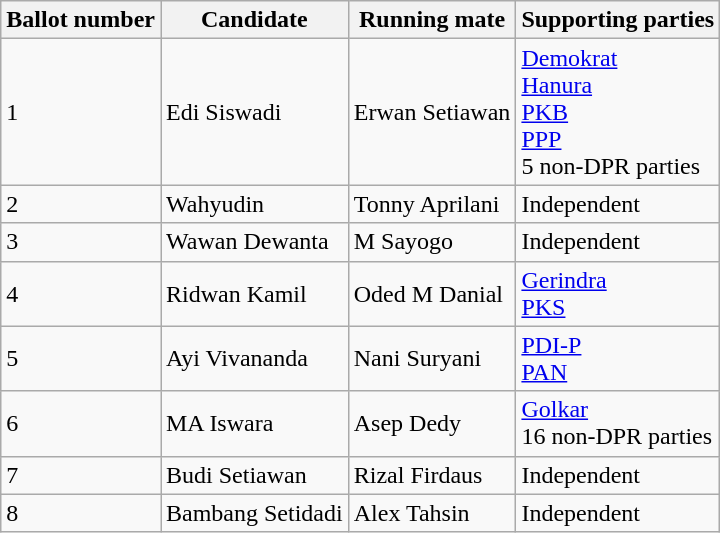<table class="wikitable">
<tr>
<th>Ballot number</th>
<th>Candidate</th>
<th>Running mate</th>
<th>Supporting parties</th>
</tr>
<tr>
<td>1</td>
<td>Edi Siswadi</td>
<td>Erwan Setiawan</td>
<td><a href='#'>Demokrat</a><br><a href='#'>Hanura</a><br><a href='#'>PKB</a><br><a href='#'>PPP</a><br>5 non-DPR parties</td>
</tr>
<tr>
<td>2</td>
<td>Wahyudin</td>
<td>Tonny Aprilani</td>
<td>Independent</td>
</tr>
<tr>
<td>3</td>
<td>Wawan Dewanta</td>
<td>M Sayogo</td>
<td>Independent</td>
</tr>
<tr>
<td>4</td>
<td>Ridwan Kamil</td>
<td>Oded M Danial</td>
<td><a href='#'>Gerindra</a><br><a href='#'>PKS</a></td>
</tr>
<tr>
<td>5</td>
<td>Ayi Vivananda</td>
<td>Nani Suryani</td>
<td><a href='#'>PDI-P</a><br><a href='#'>PAN</a></td>
</tr>
<tr>
<td>6</td>
<td>MA Iswara</td>
<td>Asep Dedy</td>
<td><a href='#'>Golkar</a><br>16 non-DPR parties</td>
</tr>
<tr>
<td>7</td>
<td>Budi Setiawan</td>
<td>Rizal Firdaus</td>
<td>Independent</td>
</tr>
<tr>
<td>8</td>
<td>Bambang Setidadi</td>
<td>Alex Tahsin</td>
<td>Independent</td>
</tr>
</table>
